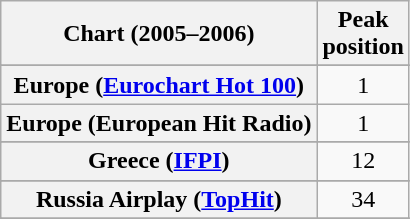<table class="wikitable sortable plainrowheaders" style="text-align:center">
<tr>
<th scope="col">Chart (2005–2006)</th>
<th scope="col">Peak<br>position</th>
</tr>
<tr>
</tr>
<tr>
</tr>
<tr>
</tr>
<tr>
</tr>
<tr>
</tr>
<tr>
</tr>
<tr>
</tr>
<tr>
<th scope="row">Europe (<a href='#'>Eurochart Hot 100</a>)</th>
<td>1</td>
</tr>
<tr>
<th scope="row">Europe (European Hit Radio)</th>
<td>1</td>
</tr>
<tr>
</tr>
<tr>
</tr>
<tr>
</tr>
<tr>
<th scope="row">Greece (<a href='#'>IFPI</a>)</th>
<td>12</td>
</tr>
<tr>
</tr>
<tr>
</tr>
<tr>
</tr>
<tr>
</tr>
<tr>
</tr>
<tr>
</tr>
<tr>
</tr>
<tr>
</tr>
<tr>
</tr>
<tr>
<th scope="row">Russia Airplay (<a href='#'>TopHit</a>)</th>
<td>34</td>
</tr>
<tr>
</tr>
<tr>
</tr>
<tr>
</tr>
<tr>
</tr>
<tr>
</tr>
</table>
